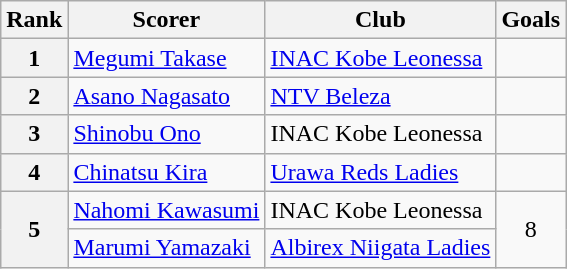<table class="wikitable">
<tr>
<th>Rank</th>
<th>Scorer</th>
<th>Club</th>
<th>Goals</th>
</tr>
<tr>
<th>1</th>
<td> <a href='#'>Megumi Takase</a></td>
<td><a href='#'>INAC Kobe Leonessa</a></td>
<td></td>
</tr>
<tr>
<th>2</th>
<td> <a href='#'>Asano Nagasato</a></td>
<td><a href='#'>NTV Beleza</a></td>
<td></td>
</tr>
<tr>
<th>3</th>
<td> <a href='#'>Shinobu Ono</a></td>
<td>INAC Kobe Leonessa</td>
<td></td>
</tr>
<tr>
<th>4</th>
<td> <a href='#'>Chinatsu Kira</a></td>
<td><a href='#'>Urawa Reds Ladies</a></td>
<td></td>
</tr>
<tr>
<th rowspan=2>5</th>
<td> <a href='#'>Nahomi Kawasumi</a></td>
<td>INAC Kobe Leonessa</td>
<td rowspan=2 style="text-align:center;">8</td>
</tr>
<tr>
<td> <a href='#'>Marumi Yamazaki</a></td>
<td><a href='#'>Albirex Niigata Ladies</a></td>
</tr>
</table>
